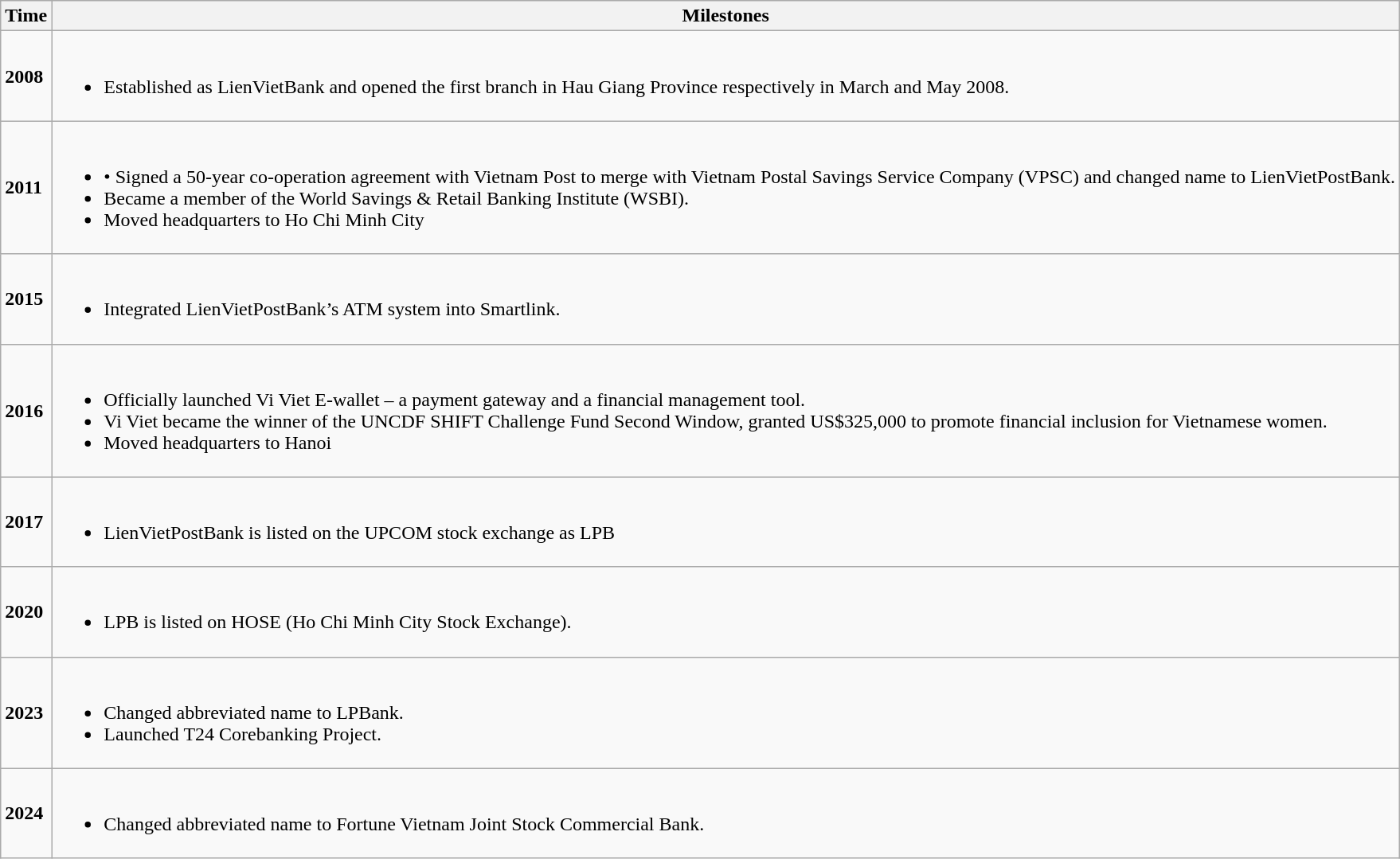<table class="wikitable sortable">
<tr>
<th><strong>Time</strong></th>
<th><strong>Milestones </strong></th>
</tr>
<tr>
<td><strong> 2008</strong></td>
<td><br><ul><li>Established as LienVietBank and opened the first branch in Hau Giang Province respectively in March and May 2008.</li></ul></td>
</tr>
<tr>
<td><strong>2011</strong></td>
<td><br><ul><li>• Signed a 50-year co-operation agreement with Vietnam Post to merge with Vietnam Postal Savings Service Company (VPSC) and changed name to LienVietPostBank.</li><li>Became a member of the World Savings & Retail Banking Institute (WSBI).</li><li>Moved headquarters to Ho Chi Minh City</li></ul></td>
</tr>
<tr>
<td><strong>2015</strong></td>
<td><br><ul><li>Integrated LienVietPostBank’s ATM system into Smartlink.</li></ul></td>
</tr>
<tr>
<td><strong> 2016</strong></td>
<td><br><ul><li>Officially launched Vi Viet E-wallet – a payment gateway and a financial management tool.</li><li>Vi Viet became the winner of the UNCDF SHIFT Challenge Fund Second Window, granted US$325,000 to promote financial inclusion for Vietnamese women.</li><li>Moved headquarters to Hanoi</li></ul></td>
</tr>
<tr>
<td><strong> 2017</strong></td>
<td><br><ul><li>LienVietPostBank is listed on the UPCOM stock exchange as LPB</li></ul></td>
</tr>
<tr>
<td><strong>2020</strong></td>
<td><br><ul><li>LPB is listed on HOSE (Ho Chi Minh City Stock Exchange).</li></ul></td>
</tr>
<tr>
<td><strong>2023</strong></td>
<td><br><ul><li>Changed abbreviated name to LPBank.</li><li>Launched T24 Corebanking Project.</li></ul></td>
</tr>
<tr>
<td><strong>2024</strong></td>
<td><br><ul><li>Changed abbreviated name to Fortune Vietnam Joint Stock Commercial Bank.</li></ul></td>
</tr>
</table>
